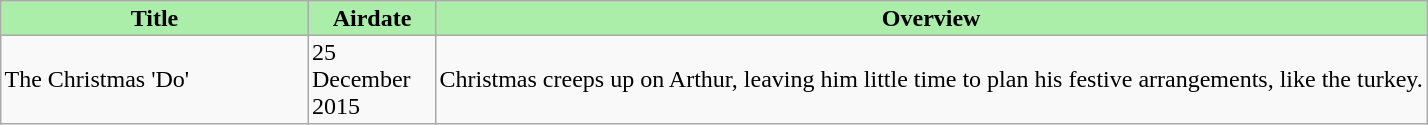<table border="2" cellpadding="2" cellspacing="0" style="margin: 0 1em 0 0; background: #f9f9f9; border: 1px #aaa solid; border-collapse: collapse; font-size: 100%;">
<tr style="background:#aaeeaa">
<th width="200px">Title</th>
<th width="80px">Airdate</th>
<th>Overview</th>
</tr>
<tr>
<td>The Christmas 'Do'</td>
<td>25 December 2015</td>
<td>Christmas creeps up on Arthur, leaving him little time to plan his festive arrangements, like the turkey.</td>
</tr>
</table>
